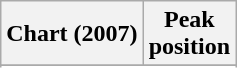<table class="wikitable sortable plainrowheaders">
<tr>
<th scope="col">Chart (2007)</th>
<th scope="col">Peak<br>position</th>
</tr>
<tr>
</tr>
<tr>
</tr>
<tr>
</tr>
</table>
